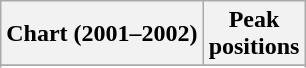<table class="wikitable">
<tr>
<th>Chart (2001–2002)</th>
<th>Peak<br>positions</th>
</tr>
<tr>
</tr>
<tr>
</tr>
<tr>
</tr>
</table>
